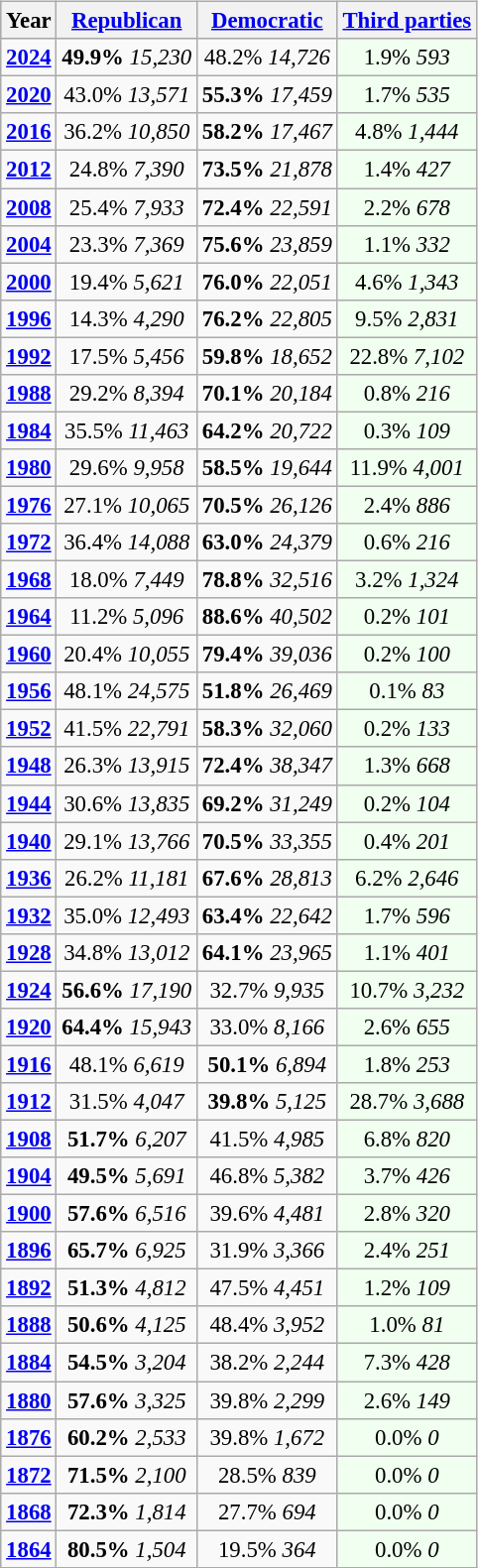<table class="wikitable" style="float:right; font-size:95%;">
<tr style="background:lightgrey;">
<th>Year</th>
<th><a href='#'>Republican</a></th>
<th><a href='#'>Democratic</a></th>
<th><a href='#'>Third parties</a></th>
</tr>
<tr>
<td style="text-align:center;" ><strong><a href='#'>2024</a></strong></td>
<td style="text-align:center;" ><strong>49.9%</strong> <em>15,230</em></td>
<td style="text-align:center;" >48.2% <em>14,726</em></td>
<td style="text-align:center; background:honeyDew;">1.9% <em>593</em></td>
</tr>
<tr>
<td style="text-align:center;" ><strong><a href='#'>2020</a></strong></td>
<td style="text-align:center;" >43.0% <em>13,571</em></td>
<td style="text-align:center;" ><strong>55.3%</strong> <em>17,459</em></td>
<td style="text-align:center; background:honeyDew;">1.7% <em>535</em></td>
</tr>
<tr>
<td style="text-align:center;" ><strong><a href='#'>2016</a></strong></td>
<td style="text-align:center;" >36.2% <em>10,850</em></td>
<td style="text-align:center;" ><strong>58.2%</strong> <em>17,467</em></td>
<td style="text-align:center; background:honeyDew;">4.8% <em>1,444</em></td>
</tr>
<tr>
<td style="text-align:center;" ><strong><a href='#'>2012</a></strong></td>
<td style="text-align:center;" >24.8% <em>7,390</em></td>
<td style="text-align:center;" ><strong>73.5%</strong> <em>21,878</em></td>
<td style="text-align:center; background:honeyDew;">1.4% <em>427</em></td>
</tr>
<tr>
<td style="text-align:center;" ><strong><a href='#'>2008</a></strong></td>
<td style="text-align:center;" >25.4% <em>7,933</em></td>
<td style="text-align:center;" ><strong>72.4%</strong> <em>22,591</em></td>
<td style="text-align:center; background:honeyDew;">2.2% <em>678</em></td>
</tr>
<tr>
<td style="text-align:center;" ><strong><a href='#'>2004</a></strong></td>
<td style="text-align:center;" >23.3% <em>7,369</em></td>
<td style="text-align:center;" ><strong>75.6%</strong> <em>23,859</em></td>
<td style="text-align:center; background:honeyDew;">1.1% <em>332</em></td>
</tr>
<tr>
<td style="text-align:center;" ><strong><a href='#'>2000</a></strong></td>
<td style="text-align:center;" >19.4% <em>5,621</em></td>
<td style="text-align:center;" ><strong>76.0%</strong> <em>22,051</em></td>
<td style="text-align:center; background:honeyDew;">4.6% <em>1,343</em></td>
</tr>
<tr>
<td style="text-align:center;" ><strong><a href='#'>1996</a></strong></td>
<td style="text-align:center;" >14.3% <em>4,290</em></td>
<td style="text-align:center;" ><strong>76.2%</strong> <em>22,805</em></td>
<td style="text-align:center; background:honeyDew;">9.5% <em>2,831</em></td>
</tr>
<tr>
<td style="text-align:center;" ><strong><a href='#'>1992</a></strong></td>
<td style="text-align:center;" >17.5% <em>5,456</em></td>
<td style="text-align:center;" ><strong>59.8%</strong> <em>18,652</em></td>
<td style="text-align:center; background:honeyDew;">22.8% <em>7,102</em></td>
</tr>
<tr>
<td style="text-align:center;" ><strong><a href='#'>1988</a></strong></td>
<td style="text-align:center;" >29.2% <em>8,394</em></td>
<td style="text-align:center;" ><strong>70.1%</strong> <em>20,184</em></td>
<td style="text-align:center; background:honeyDew;">0.8% <em>216</em></td>
</tr>
<tr>
<td style="text-align:center;" ><strong><a href='#'>1984</a></strong></td>
<td style="text-align:center;" >35.5% <em>11,463</em></td>
<td style="text-align:center;" ><strong>64.2%</strong> <em>20,722</em></td>
<td style="text-align:center; background:honeyDew;">0.3% <em>109</em></td>
</tr>
<tr>
<td style="text-align:center;" ><strong><a href='#'>1980</a></strong></td>
<td style="text-align:center;" >29.6% <em>9,958</em></td>
<td style="text-align:center;" ><strong>58.5%</strong> <em>19,644</em></td>
<td style="text-align:center; background:honeyDew;">11.9% <em>4,001</em></td>
</tr>
<tr>
<td style="text-align:center;" ><strong><a href='#'>1976</a></strong></td>
<td style="text-align:center;" >27.1% <em>10,065</em></td>
<td style="text-align:center;" ><strong>70.5%</strong> <em>26,126</em></td>
<td style="text-align:center; background:honeyDew;">2.4% <em>886</em></td>
</tr>
<tr>
<td style="text-align:center;" ><strong><a href='#'>1972</a></strong></td>
<td style="text-align:center;" >36.4% <em>14,088</em></td>
<td style="text-align:center;" ><strong>63.0%</strong> <em>24,379</em></td>
<td style="text-align:center; background:honeyDew;">0.6% <em>216</em></td>
</tr>
<tr>
<td style="text-align:center;" ><strong><a href='#'>1968</a></strong></td>
<td style="text-align:center;" >18.0% <em>7,449</em></td>
<td style="text-align:center;" ><strong>78.8%</strong> <em>32,516</em></td>
<td style="text-align:center; background:honeyDew;">3.2% <em>1,324</em></td>
</tr>
<tr>
<td style="text-align:center;" ><strong><a href='#'>1964</a></strong></td>
<td style="text-align:center;" >11.2% <em>5,096</em></td>
<td style="text-align:center;" ><strong>88.6%</strong> <em>40,502</em></td>
<td style="text-align:center; background:honeyDew;">0.2% <em>101</em></td>
</tr>
<tr>
<td style="text-align:center;" ><strong><a href='#'>1960</a></strong></td>
<td style="text-align:center;" >20.4% <em>10,055</em></td>
<td style="text-align:center;" ><strong>79.4%</strong> <em>39,036</em></td>
<td style="text-align:center; background:honeyDew;">0.2% <em>100</em></td>
</tr>
<tr>
<td style="text-align:center;" ><strong><a href='#'>1956</a></strong></td>
<td style="text-align:center;" >48.1% <em>24,575</em></td>
<td style="text-align:center;" ><strong>51.8%</strong> <em>26,469</em></td>
<td style="text-align:center; background:honeyDew;">0.1% <em>83</em></td>
</tr>
<tr>
<td style="text-align:center;" ><strong><a href='#'>1952</a></strong></td>
<td style="text-align:center;" >41.5% <em>22,791</em></td>
<td style="text-align:center;" ><strong>58.3%</strong> <em>32,060</em></td>
<td style="text-align:center; background:honeyDew;">0.2% <em>133</em></td>
</tr>
<tr>
<td style="text-align:center;" ><strong><a href='#'>1948</a></strong></td>
<td style="text-align:center;" >26.3% <em>13,915</em></td>
<td style="text-align:center;" ><strong>72.4%</strong> <em>38,347</em></td>
<td style="text-align:center; background:honeyDew;">1.3% <em>668</em></td>
</tr>
<tr>
<td style="text-align:center;" ><strong><a href='#'>1944</a></strong></td>
<td style="text-align:center;" >30.6% <em>13,835</em></td>
<td style="text-align:center;" ><strong>69.2%</strong> <em>31,249</em></td>
<td style="text-align:center; background:honeyDew;">0.2% <em>104</em></td>
</tr>
<tr>
<td style="text-align:center;" ><strong><a href='#'>1940</a></strong></td>
<td style="text-align:center;" >29.1% <em>13,766</em></td>
<td style="text-align:center;" ><strong>70.5%</strong> <em>33,355</em></td>
<td style="text-align:center; background:honeyDew;">0.4% <em>201</em></td>
</tr>
<tr>
<td style="text-align:center;" ><strong><a href='#'>1936</a></strong></td>
<td style="text-align:center;" >26.2% <em>11,181</em></td>
<td style="text-align:center;" ><strong>67.6%</strong> <em>28,813</em></td>
<td style="text-align:center; background:honeyDew;">6.2% <em>2,646</em></td>
</tr>
<tr>
<td style="text-align:center;" ><strong><a href='#'>1932</a></strong></td>
<td style="text-align:center;" >35.0% <em>12,493</em></td>
<td style="text-align:center;" ><strong>63.4%</strong> <em>22,642</em></td>
<td style="text-align:center; background:honeyDew;">1.7% <em>596</em></td>
</tr>
<tr>
<td style="text-align:center;" ><strong><a href='#'>1928</a></strong></td>
<td style="text-align:center;" >34.8% <em>13,012</em></td>
<td style="text-align:center;" ><strong>64.1%</strong> <em>23,965</em></td>
<td style="text-align:center; background:honeyDew;">1.1% <em>401</em></td>
</tr>
<tr>
<td style="text-align:center;" ><strong><a href='#'>1924</a></strong></td>
<td style="text-align:center;" ><strong>56.6%</strong> <em>17,190</em></td>
<td style="text-align:center;" >32.7% <em>9,935</em></td>
<td style="text-align:center; background:honeyDew;">10.7% <em>3,232</em></td>
</tr>
<tr>
<td style="text-align:center;" ><strong><a href='#'>1920</a></strong></td>
<td style="text-align:center;" ><strong>64.4%</strong> <em>15,943</em></td>
<td style="text-align:center;" >33.0% <em>8,166</em></td>
<td style="text-align:center; background:honeyDew;">2.6% <em>655</em></td>
</tr>
<tr>
<td style="text-align:center;" ><strong><a href='#'>1916</a></strong></td>
<td style="text-align:center;" >48.1% <em>6,619</em></td>
<td style="text-align:center;" ><strong>50.1%</strong> <em>6,894</em></td>
<td style="text-align:center; background:honeyDew;">1.8% <em>253</em></td>
</tr>
<tr>
<td style="text-align:center;" ><strong><a href='#'>1912</a></strong></td>
<td style="text-align:center;" >31.5% <em>4,047</em></td>
<td style="text-align:center;" ><strong>39.8%</strong> <em>5,125</em></td>
<td style="text-align:center; background:honeyDew;">28.7% <em>3,688</em></td>
</tr>
<tr>
<td style="text-align:center;" ><strong><a href='#'>1908</a></strong></td>
<td style="text-align:center;" ><strong>51.7%</strong> <em>6,207</em></td>
<td style="text-align:center;" >41.5% <em>4,985</em></td>
<td style="text-align:center; background:honeyDew;">6.8% <em>820</em></td>
</tr>
<tr>
<td style="text-align:center;" ><strong><a href='#'>1904</a></strong></td>
<td style="text-align:center;" ><strong>49.5%</strong> <em>5,691</em></td>
<td style="text-align:center;" >46.8% <em>5,382</em></td>
<td style="text-align:center; background:honeyDew;">3.7% <em>426</em></td>
</tr>
<tr>
<td style="text-align:center;" ><strong><a href='#'>1900</a></strong></td>
<td style="text-align:center;" ><strong>57.6%</strong> <em>6,516</em></td>
<td style="text-align:center;" >39.6% <em>4,481</em></td>
<td style="text-align:center; background:honeyDew;">2.8% <em>320</em></td>
</tr>
<tr>
<td style="text-align:center;" ><strong><a href='#'>1896</a></strong></td>
<td style="text-align:center;" ><strong>65.7%</strong> <em>6,925</em></td>
<td style="text-align:center;" >31.9% <em>3,366</em></td>
<td style="text-align:center; background:honeyDew;">2.4% <em>251</em></td>
</tr>
<tr>
<td style="text-align:center;" ><strong><a href='#'>1892</a></strong></td>
<td style="text-align:center;" ><strong>51.3%</strong> <em>4,812</em></td>
<td style="text-align:center;" >47.5% <em>4,451</em></td>
<td style="text-align:center; background:honeyDew;">1.2% <em>109</em></td>
</tr>
<tr>
<td style="text-align:center;" ><strong><a href='#'>1888</a></strong></td>
<td style="text-align:center;" ><strong>50.6%</strong> <em>4,125</em></td>
<td style="text-align:center;" >48.4% <em>3,952</em></td>
<td style="text-align:center; background:honeyDew;">1.0% <em>81</em></td>
</tr>
<tr>
<td style="text-align:center;" ><strong><a href='#'>1884</a></strong></td>
<td style="text-align:center;" ><strong>54.5%</strong> <em>3,204</em></td>
<td style="text-align:center;" >38.2% <em>2,244</em></td>
<td style="text-align:center; background:honeyDew;">7.3% <em>428</em></td>
</tr>
<tr>
<td style="text-align:center;" ><strong><a href='#'>1880</a></strong></td>
<td style="text-align:center;" ><strong>57.6%</strong> <em>3,325</em></td>
<td style="text-align:center;" >39.8% <em>2,299</em></td>
<td style="text-align:center; background:honeyDew;">2.6% <em>149</em></td>
</tr>
<tr>
<td style="text-align:center;" ><strong><a href='#'>1876</a></strong></td>
<td style="text-align:center;" ><strong>60.2%</strong> <em>2,533</em></td>
<td style="text-align:center;" >39.8% <em>1,672</em></td>
<td style="text-align:center; background:honeyDew;">0.0% <em>0</em></td>
</tr>
<tr>
<td style="text-align:center;" ><strong><a href='#'>1872</a></strong></td>
<td style="text-align:center;" ><strong>71.5%</strong> <em>2,100</em></td>
<td style="text-align:center;" >28.5% <em>839</em></td>
<td style="text-align:center; background:honeyDew;">0.0% <em>0</em></td>
</tr>
<tr>
<td style="text-align:center;" ><strong><a href='#'>1868</a></strong></td>
<td style="text-align:center;" ><strong>72.3%</strong> <em>1,814</em></td>
<td style="text-align:center;" >27.7% <em>694</em></td>
<td style="text-align:center; background:honeyDew;">0.0% <em>0</em></td>
</tr>
<tr>
<td style="text-align:center;" ><strong><a href='#'>1864</a></strong></td>
<td style="text-align:center;" ><strong>80.5%</strong> <em>1,504</em></td>
<td style="text-align:center;" >19.5% <em>364</em></td>
<td style="text-align:center; background:honeyDew;">0.0% <em>0</em></td>
</tr>
</table>
